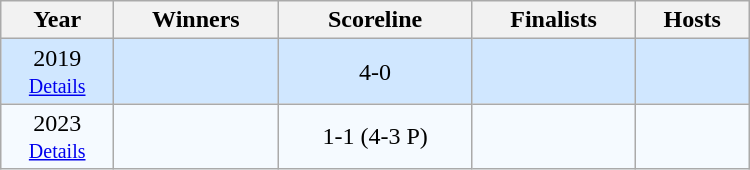<table class="wikitable" border="1" width="500px">
<tr>
<th>Year</th>
<th>Winners</th>
<th>Scoreline</th>
<th>Finalists</th>
<th>Hosts</th>
</tr>
<tr align=center bgcolor=#D0E7FF>
<td>2019<br><small><a href='#'>Details</a></small></td>
<td></td>
<td>4-0</td>
<td></td>
<td></td>
</tr>
<tr align=center bgcolor=#F5FAFF>
<td>2023<br><small><a href='#'>Details</a></small></td>
<td></td>
<td>1-1 (4-3 P)</td>
<td></td>
<td></td>
</tr>
</table>
